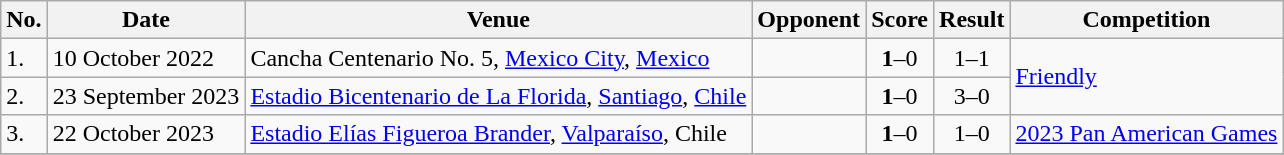<table class="wikitable">
<tr>
<th>No.</th>
<th>Date</th>
<th>Venue</th>
<th>Opponent</th>
<th>Score</th>
<th>Result</th>
<th>Competition</th>
</tr>
<tr>
<td>1.</td>
<td>10 October 2022</td>
<td>Cancha Centenario No. 5, <a href='#'>Mexico City</a>, <a href='#'>Mexico</a></td>
<td></td>
<td align=center><strong>1</strong>–0</td>
<td align=center>1–1</td>
<td rowspan=2><a href='#'>Friendly</a></td>
</tr>
<tr>
<td>2.</td>
<td>23 September 2023</td>
<td><a href='#'>Estadio Bicentenario de La Florida</a>, <a href='#'>Santiago</a>, <a href='#'>Chile</a></td>
<td></td>
<td align=center><strong>1</strong>–0</td>
<td align=center>3–0</td>
</tr>
<tr>
<td>3.</td>
<td>22 October 2023</td>
<td><a href='#'>Estadio Elías Figueroa Brander</a>, <a href='#'>Valparaíso</a>, Chile</td>
<td></td>
<td align=center><strong>1</strong>–0</td>
<td align=center>1–0</td>
<td><a href='#'>2023 Pan American Games</a></td>
</tr>
<tr>
</tr>
</table>
